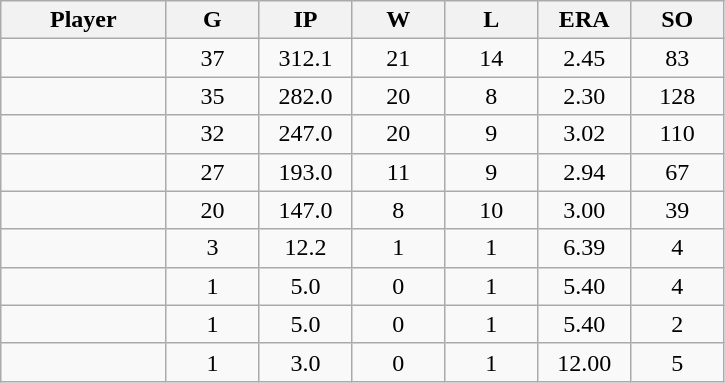<table class="wikitable sortable">
<tr>
<th bgcolor="#DDDDFF" width="16%">Player</th>
<th bgcolor="#DDDDFF" width="9%">G</th>
<th bgcolor="#DDDDFF" width="9%">IP</th>
<th bgcolor="#DDDDFF" width="9%">W</th>
<th bgcolor="#DDDDFF" width="9%">L</th>
<th bgcolor="#DDDDFF" width="9%">ERA</th>
<th bgcolor="#DDDDFF" width="9%">SO</th>
</tr>
<tr align="center">
<td></td>
<td>37</td>
<td>312.1</td>
<td>21</td>
<td>14</td>
<td>2.45</td>
<td>83</td>
</tr>
<tr align="center">
<td></td>
<td>35</td>
<td>282.0</td>
<td>20</td>
<td>8</td>
<td>2.30</td>
<td>128</td>
</tr>
<tr align="center">
<td></td>
<td>32</td>
<td>247.0</td>
<td>20</td>
<td>9</td>
<td>3.02</td>
<td>110</td>
</tr>
<tr align="center">
<td></td>
<td>27</td>
<td>193.0</td>
<td>11</td>
<td>9</td>
<td>2.94</td>
<td>67</td>
</tr>
<tr align="center">
<td></td>
<td>20</td>
<td>147.0</td>
<td>8</td>
<td>10</td>
<td>3.00</td>
<td>39</td>
</tr>
<tr align="center">
<td></td>
<td>3</td>
<td>12.2</td>
<td>1</td>
<td>1</td>
<td>6.39</td>
<td>4</td>
</tr>
<tr align="center">
<td></td>
<td>1</td>
<td>5.0</td>
<td>0</td>
<td>1</td>
<td>5.40</td>
<td>4</td>
</tr>
<tr align="center">
<td></td>
<td>1</td>
<td>5.0</td>
<td>0</td>
<td>1</td>
<td>5.40</td>
<td>2</td>
</tr>
<tr align="center">
<td></td>
<td>1</td>
<td>3.0</td>
<td>0</td>
<td>1</td>
<td>12.00</td>
<td>5</td>
</tr>
</table>
